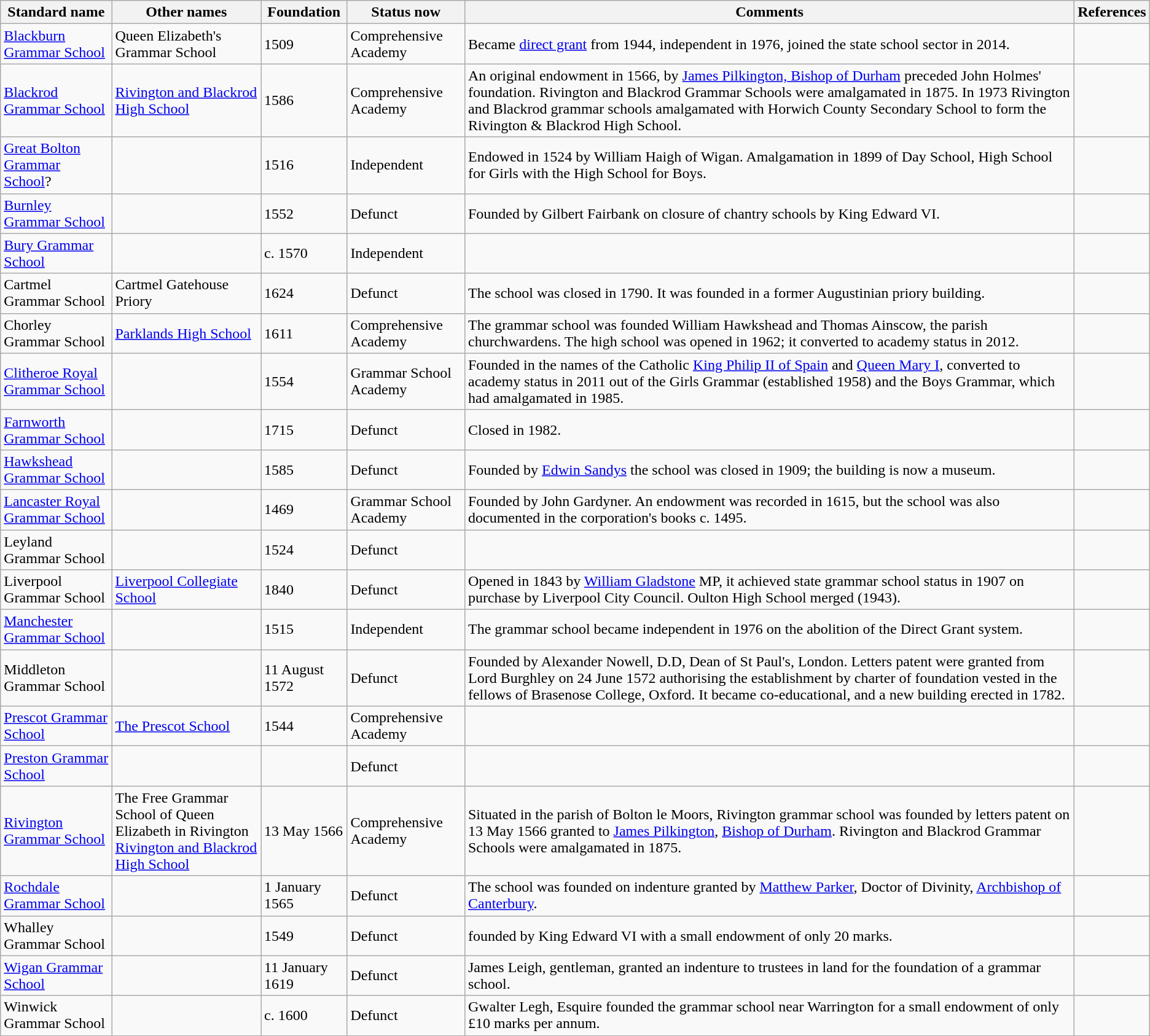<table class="wikitable">
<tr>
<th>Standard name</th>
<th>Other names</th>
<th>Foundation</th>
<th>Status now</th>
<th>Comments</th>
<th>References</th>
</tr>
<tr>
<td><a href='#'>Blackburn Grammar School</a></td>
<td>Queen Elizabeth's Grammar School</td>
<td>1509</td>
<td>Comprehensive Academy</td>
<td>Became <a href='#'>direct grant</a> from 1944, independent in 1976, joined the state school sector in 2014.</td>
<td></td>
</tr>
<tr>
<td><a href='#'>Blackrod Grammar School</a></td>
<td><a href='#'>Rivington and Blackrod High School</a></td>
<td>1586</td>
<td>Comprehensive Academy</td>
<td>An original endowment in 1566, by <a href='#'>James Pilkington, Bishop of Durham</a> preceded John Holmes' foundation. Rivington and Blackrod Grammar Schools were amalgamated in 1875. In 1973 Rivington and Blackrod grammar schools amalgamated with Horwich County Secondary School to form the Rivington & Blackrod High School.</td>
<td></td>
</tr>
<tr>
<td><a href='#'>Great Bolton Grammar School</a>?</td>
<td></td>
<td>1516</td>
<td>Independent</td>
<td>Endowed in 1524 by William Haigh of Wigan. Amalgamation in 1899 of Day School, High School for Girls with the High School for Boys.</td>
<td></td>
</tr>
<tr>
<td><a href='#'>Burnley Grammar School</a></td>
<td></td>
<td>1552</td>
<td>Defunct</td>
<td>Founded by Gilbert Fairbank on closure of chantry schools by King Edward VI.</td>
<td></td>
</tr>
<tr>
<td><a href='#'>Bury Grammar School</a></td>
<td></td>
<td>c. 1570</td>
<td>Independent</td>
<td></td>
<td></td>
</tr>
<tr>
<td>Cartmel Grammar School</td>
<td>Cartmel Gatehouse Priory</td>
<td>1624</td>
<td>Defunct</td>
<td>The school was closed in 1790. It was founded in a former Augustinian priory building.</td>
<td></td>
</tr>
<tr>
<td>Chorley Grammar School</td>
<td><a href='#'>Parklands High School</a></td>
<td>1611</td>
<td>Comprehensive Academy</td>
<td>The grammar school was founded William Hawkshead and Thomas Ainscow, the parish churchwardens. The high school was opened in 1962; it converted to academy status in 2012.</td>
<td></td>
</tr>
<tr>
<td><a href='#'>Clitheroe Royal Grammar School</a></td>
<td></td>
<td>1554</td>
<td>Grammar School Academy</td>
<td>Founded in the names of the Catholic <a href='#'>King Philip II of Spain</a> and <a href='#'>Queen Mary I</a>, converted to academy status in 2011 out of the Girls Grammar (established 1958) and the Boys Grammar, which had amalgamated in 1985.</td>
<td></td>
</tr>
<tr>
<td><a href='#'>Farnworth Grammar School</a></td>
<td></td>
<td>1715</td>
<td>Defunct</td>
<td>Closed in 1982.</td>
<td></td>
</tr>
<tr>
<td><a href='#'>Hawkshead Grammar School</a></td>
<td></td>
<td>1585</td>
<td>Defunct</td>
<td>Founded by <a href='#'>Edwin Sandys</a> the school was closed in 1909; the building is now a museum.</td>
<td></td>
</tr>
<tr>
<td><a href='#'>Lancaster Royal Grammar School</a></td>
<td></td>
<td>1469</td>
<td>Grammar School Academy</td>
<td>Founded by John Gardyner. An endowment was recorded in 1615, but the school was also documented in the corporation's books c. 1495.</td>
<td></td>
</tr>
<tr>
<td>Leyland Grammar School</td>
<td></td>
<td>1524</td>
<td>Defunct</td>
<td></td>
<td></td>
</tr>
<tr>
<td>Liverpool Grammar School</td>
<td><a href='#'>Liverpool Collegiate School</a></td>
<td>1840</td>
<td>Defunct</td>
<td>Opened in 1843 by <a href='#'>William Gladstone</a> MP, it achieved state grammar school status in 1907 on purchase by Liverpool City Council. Oulton High School merged (1943).</td>
<td></td>
</tr>
<tr>
<td><a href='#'>Manchester Grammar School</a></td>
<td></td>
<td>1515</td>
<td>Independent</td>
<td>The grammar school became independent in 1976 on the abolition of the Direct Grant system.</td>
<td></td>
</tr>
<tr>
<td>Middleton Grammar School</td>
<td></td>
<td>11 August 1572</td>
<td>Defunct</td>
<td>Founded by Alexander Nowell, D.D, Dean of St Paul's, London. Letters patent were granted from Lord Burghley on 24 June 1572 authorising the establishment by charter of foundation vested in the fellows of Brasenose College, Oxford. It became co-educational, and a new building erected in 1782.</td>
<td></td>
</tr>
<tr>
<td><a href='#'>Prescot Grammar School</a></td>
<td><a href='#'>The Prescot School</a></td>
<td>1544</td>
<td>Comprehensive Academy</td>
<td></td>
<td></td>
</tr>
<tr>
<td><a href='#'>Preston Grammar School</a></td>
<td></td>
<td></td>
<td>Defunct</td>
<td></td>
<td></td>
</tr>
<tr>
<td><a href='#'>Rivington Grammar School</a></td>
<td>The Free Grammar School of Queen Elizabeth in Rivington<br><a href='#'>Rivington and Blackrod High School</a></td>
<td>13 May 1566</td>
<td>Comprehensive Academy</td>
<td>Situated in the parish of Bolton le Moors, Rivington grammar school was founded by letters patent on 13 May 1566 granted to <a href='#'>James Pilkington</a>, <a href='#'>Bishop of Durham</a>. Rivington and Blackrod Grammar Schools were amalgamated in 1875.</td>
<td></td>
</tr>
<tr>
<td><a href='#'>Rochdale Grammar School</a></td>
<td></td>
<td>1 January 1565</td>
<td>Defunct</td>
<td>The school was founded on indenture granted by <a href='#'>Matthew Parker</a>, Doctor of Divinity, <a href='#'>Archbishop of Canterbury</a>.</td>
<td></td>
</tr>
<tr>
<td>Whalley Grammar School</td>
<td></td>
<td>1549</td>
<td>Defunct</td>
<td>founded by King Edward VI with a small endowment of only 20 marks.</td>
<td></td>
</tr>
<tr>
<td><a href='#'>Wigan Grammar School</a></td>
<td></td>
<td>11 January 1619</td>
<td>Defunct</td>
<td>James Leigh, gentleman, granted an indenture to trustees in land for the foundation of a grammar school.</td>
<td></td>
</tr>
<tr>
<td>Winwick Grammar School</td>
<td></td>
<td>c. 1600</td>
<td>Defunct</td>
<td>Gwalter Legh, Esquire founded the grammar school near Warrington for a small endowment of only £10 marks per annum.</td>
<td></td>
</tr>
</table>
